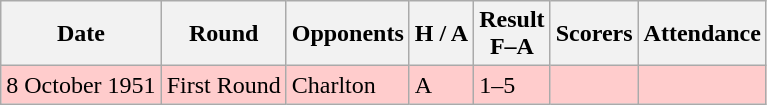<table class="wikitable">
<tr>
<th>Date</th>
<th>Round</th>
<th>Opponents</th>
<th>H / A</th>
<th>Result<br>F–A</th>
<th>Scorers</th>
<th>Attendance</th>
</tr>
<tr bgcolor="#ffcccc">
<td>8 October 1951</td>
<td>First Round</td>
<td>Charlton</td>
<td>A</td>
<td>1–5</td>
<td></td>
<td></td>
</tr>
</table>
